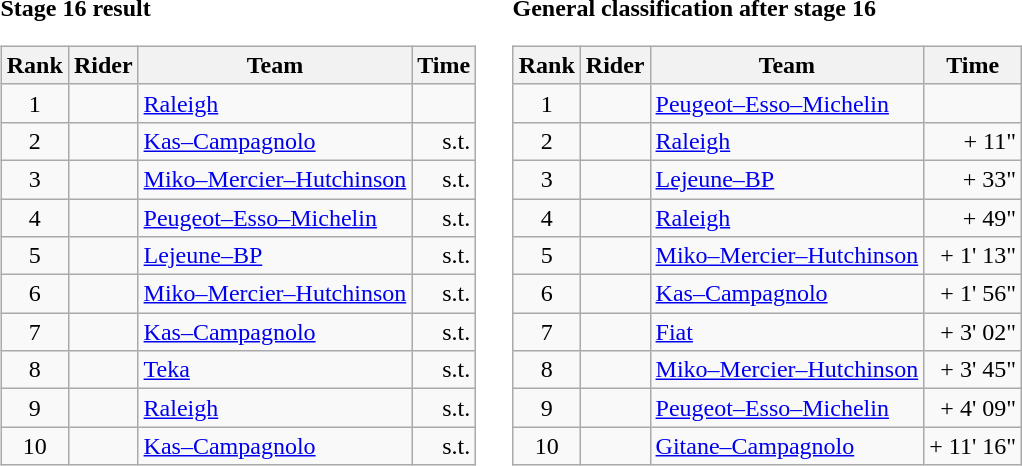<table>
<tr>
<td><strong>Stage 16 result</strong><br><table class="wikitable">
<tr>
<th scope="col">Rank</th>
<th scope="col">Rider</th>
<th scope="col">Team</th>
<th scope="col">Time</th>
</tr>
<tr>
<td style="text-align:center;">1</td>
<td></td>
<td><a href='#'>Raleigh</a></td>
<td style="text-align:right;"></td>
</tr>
<tr>
<td style="text-align:center;">2</td>
<td></td>
<td><a href='#'>Kas–Campagnolo</a></td>
<td style="text-align:right;">s.t.</td>
</tr>
<tr>
<td style="text-align:center;">3</td>
<td></td>
<td><a href='#'>Miko–Mercier–Hutchinson</a></td>
<td style="text-align:right;">s.t.</td>
</tr>
<tr>
<td style="text-align:center;">4</td>
<td></td>
<td><a href='#'>Peugeot–Esso–Michelin</a></td>
<td style="text-align:right;">s.t.</td>
</tr>
<tr>
<td style="text-align:center;">5</td>
<td></td>
<td><a href='#'>Lejeune–BP</a></td>
<td style="text-align:right;">s.t.</td>
</tr>
<tr>
<td style="text-align:center;">6</td>
<td></td>
<td><a href='#'>Miko–Mercier–Hutchinson</a></td>
<td style="text-align:right;">s.t.</td>
</tr>
<tr>
<td style="text-align:center;">7</td>
<td></td>
<td><a href='#'>Kas–Campagnolo</a></td>
<td style="text-align:right;">s.t.</td>
</tr>
<tr>
<td style="text-align:center;">8</td>
<td></td>
<td><a href='#'>Teka</a></td>
<td style="text-align:right;">s.t.</td>
</tr>
<tr>
<td style="text-align:center;">9</td>
<td></td>
<td><a href='#'>Raleigh</a></td>
<td style="text-align:right;">s.t.</td>
</tr>
<tr>
<td style="text-align:center;">10</td>
<td></td>
<td><a href='#'>Kas–Campagnolo</a></td>
<td style="text-align:right;">s.t.</td>
</tr>
</table>
</td>
<td></td>
<td><strong>General classification after stage 16</strong><br><table class="wikitable">
<tr>
<th scope="col">Rank</th>
<th scope="col">Rider</th>
<th scope="col">Team</th>
<th scope="col">Time</th>
</tr>
<tr>
<td style="text-align:center;">1</td>
<td> </td>
<td><a href='#'>Peugeot–Esso–Michelin</a></td>
<td style="text-align:right;"></td>
</tr>
<tr>
<td style="text-align:center;">2</td>
<td></td>
<td><a href='#'>Raleigh</a></td>
<td style="text-align:right;">+ 11"</td>
</tr>
<tr>
<td style="text-align:center;">3</td>
<td></td>
<td><a href='#'>Lejeune–BP</a></td>
<td style="text-align:right;">+ 33"</td>
</tr>
<tr>
<td style="text-align:center;">4</td>
<td></td>
<td><a href='#'>Raleigh</a></td>
<td style="text-align:right;">+ 49"</td>
</tr>
<tr>
<td style="text-align:center;">5</td>
<td></td>
<td><a href='#'>Miko–Mercier–Hutchinson</a></td>
<td style="text-align:right;">+ 1' 13"</td>
</tr>
<tr>
<td style="text-align:center;">6</td>
<td></td>
<td><a href='#'>Kas–Campagnolo</a></td>
<td style="text-align:right;">+ 1' 56"</td>
</tr>
<tr>
<td style="text-align:center;">7</td>
<td></td>
<td><a href='#'>Fiat</a></td>
<td style="text-align:right;">+ 3' 02"</td>
</tr>
<tr>
<td style="text-align:center;">8</td>
<td></td>
<td><a href='#'>Miko–Mercier–Hutchinson</a></td>
<td style="text-align:right;">+ 3' 45"</td>
</tr>
<tr>
<td style="text-align:center;">9</td>
<td></td>
<td><a href='#'>Peugeot–Esso–Michelin</a></td>
<td style="text-align:right;">+ 4' 09"</td>
</tr>
<tr>
<td style="text-align:center;">10</td>
<td></td>
<td><a href='#'>Gitane–Campagnolo</a></td>
<td style="text-align:right;">+ 11' 16"</td>
</tr>
</table>
</td>
</tr>
</table>
